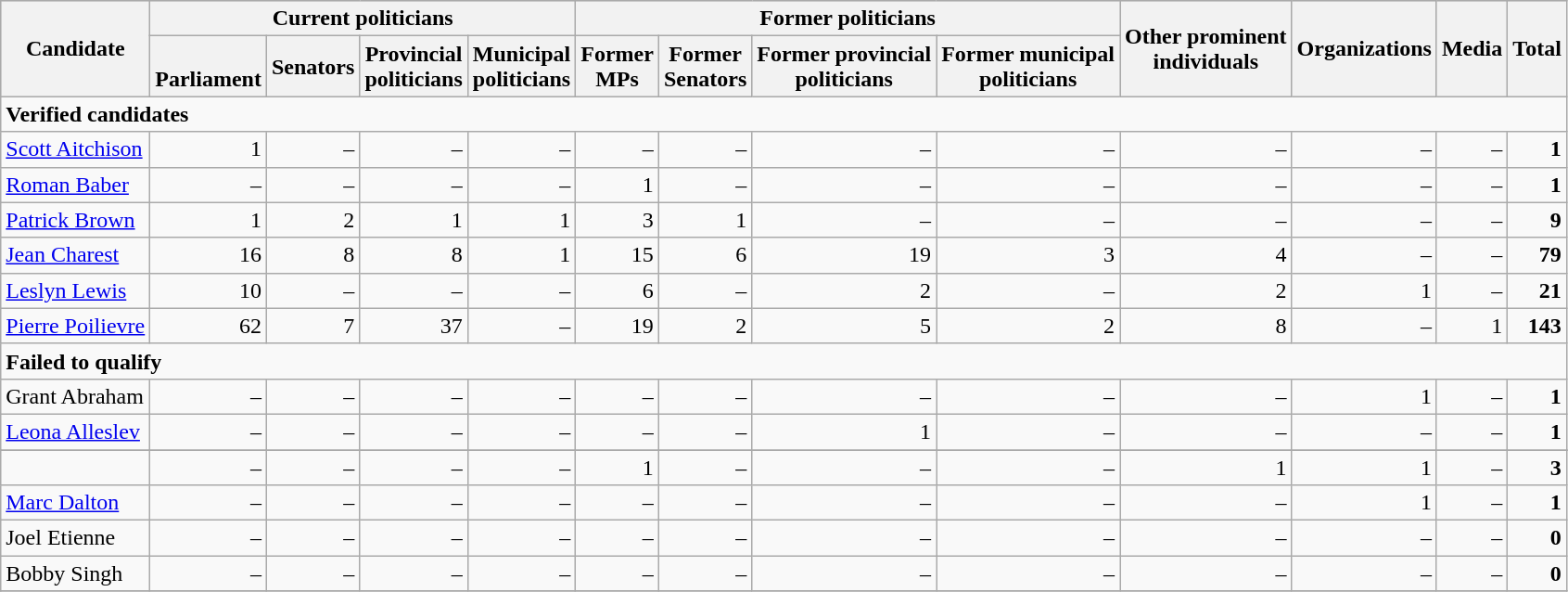<table class="wikitable" style="border-collapse: collapse">
<tr bgcolor=CCCCCC>
<th align="left" rowspan=2>Candidate</th>
<th align="center" colspan=4>Current politicians</th>
<th align="center" colspan=4>Former politicians</th>
<th align="center" rowspan=2>Other prominent<br>individuals</th>
<th align="center" rowspan=2>Organizations</th>
<th align="center" rowspan=2>Media</th>
<th align="center" rowspan=2>Total</th>
</tr>
<tr bgcolor=CCCCCC>
<th align="center"><br>Parliament</th>
<th align="center">Senators</th>
<th align="center">Provincial<br>politicians</th>
<th align="center">Municipal<br>politicians</th>
<th align="center">Former<br>MPs</th>
<th align="center">Former<br>Senators</th>
<th align="center">Former provincial<br>politicians</th>
<th align="center">Former municipal<br>politicians</th>
</tr>
<tr>
<td colspan=13><strong>Verified candidates</strong></td>
</tr>
<tr>
<td><a href='#'>Scott Aitchison</a></td>
<td align="right">1 </td>
<td align="right">– </td>
<td align="right">– </td>
<td align="right">– </td>
<td align="right">– </td>
<td align="right">– </td>
<td align="right">– </td>
<td align="right">– </td>
<td align="right">– </td>
<td align="right">– </td>
<td align="right">– </td>
<td align="right"><strong>1</strong> </td>
</tr>
<tr>
<td><a href='#'>Roman Baber</a></td>
<td align="right">– </td>
<td align="right">– </td>
<td align="right">– </td>
<td align="right">– </td>
<td align="right">1 </td>
<td align="right">– </td>
<td align="right">– </td>
<td align="right">– </td>
<td align="right">– </td>
<td align="right">– </td>
<td align="right">– </td>
<td align="right"><strong>1</strong> </td>
</tr>
<tr>
<td><a href='#'>Patrick Brown</a></td>
<td align="right">1</td>
<td align="right">2</td>
<td align="right">1 </td>
<td align="right">1 </td>
<td align="right">3 </td>
<td align="right">1 </td>
<td align="right">– </td>
<td align="right">– </td>
<td align="right">– </td>
<td align="right">– </td>
<td align="right">– </td>
<td align="right"><strong>9</strong></td>
</tr>
<tr>
<td><a href='#'>Jean Charest</a></td>
<td align="right">16</td>
<td align="right">8</td>
<td align="right">8</td>
<td align="right">1 </td>
<td align="right">15</td>
<td align="right">6</td>
<td align="right">19 </td>
<td align="right">3 </td>
<td align="right">4 </td>
<td align="right">– </td>
<td align="right">– </td>
<td align="right"><strong>79</strong></td>
</tr>
<tr>
<td><a href='#'>Leslyn Lewis</a></td>
<td align="right">10 </td>
<td align="right">– </td>
<td align="right">– </td>
<td align="right">– </td>
<td align="right">6 </td>
<td align="right">– </td>
<td align="right">2 </td>
<td align="right">– </td>
<td align="right">2 </td>
<td align="right">1 </td>
<td align="right">– </td>
<td align="right"><strong>21</strong></td>
</tr>
<tr>
<td><a href='#'>Pierre Poilievre</a></td>
<td align="right">62</td>
<td align="right">7 </td>
<td align="right">37 </td>
<td align="right">– </td>
<td align="right">19 </td>
<td align="right">2 </td>
<td align="right">5 </td>
<td align="right">2 </td>
<td align="right">8 </td>
<td align="right">– </td>
<td align="right">1 </td>
<td align="right"><strong>143</strong></td>
</tr>
<tr>
<td colspan=13><strong>Failed to qualify</strong></td>
</tr>
<tr>
<td>Grant Abraham</td>
<td align="right">– </td>
<td align="right">– </td>
<td align="right">– </td>
<td align="right">– </td>
<td align="right">– </td>
<td align="right">– </td>
<td align="right">– </td>
<td align="right">– </td>
<td align="right">– </td>
<td align="right">1 </td>
<td align="right">– </td>
<td align="right"><strong>1</strong> </td>
</tr>
<tr>
<td><a href='#'>Leona Alleslev</a></td>
<td align="right">– </td>
<td align="right">– </td>
<td align="right">– </td>
<td align="right">– </td>
<td align="right">–</td>
<td align="right">– </td>
<td align="right">1 </td>
<td align="right">– </td>
<td align="right">– </td>
<td align="right">– </td>
<td align="right">– </td>
<td align="right"><strong>1</strong></td>
</tr>
<tr>
</tr>
<tr>
<td></td>
<td align="right">– </td>
<td align="right">– </td>
<td align="right">– </td>
<td align="right">– </td>
<td align="right">1 </td>
<td align="right">– </td>
<td align="right">– </td>
<td align="right">– </td>
<td align="right">1 </td>
<td align="right">1 </td>
<td align="right">– </td>
<td align="right"><strong>3</strong> </td>
</tr>
<tr>
<td><a href='#'>Marc Dalton</a></td>
<td align="right">–</td>
<td align="right">–</td>
<td align="right">–</td>
<td align="right">–</td>
<td align="right">–</td>
<td align="right">–</td>
<td align="right">–</td>
<td align="right">– </td>
<td align="right">– </td>
<td align="right">1 </td>
<td align="right">– </td>
<td align="right"><strong>1</strong></td>
</tr>
<tr>
<td>Joel Etienne</td>
<td align="right">–</td>
<td align="right">–</td>
<td align="right">–</td>
<td align="right">–</td>
<td align="right">–</td>
<td align="right">–</td>
<td align="right">–</td>
<td align="right">– </td>
<td align="right">– </td>
<td align="right">– </td>
<td align="right">– </td>
<td align="right"><strong>0</strong></td>
</tr>
<tr>
<td>Bobby Singh</td>
<td align="right">–</td>
<td align="right">–</td>
<td align="right">–</td>
<td align="right">–</td>
<td align="right">–</td>
<td align="right">–</td>
<td align="right">–</td>
<td align="right">– </td>
<td align="right">– </td>
<td align="right">– </td>
<td align="right">– </td>
<td align="right"><strong>0</strong></td>
</tr>
<tr>
</tr>
</table>
